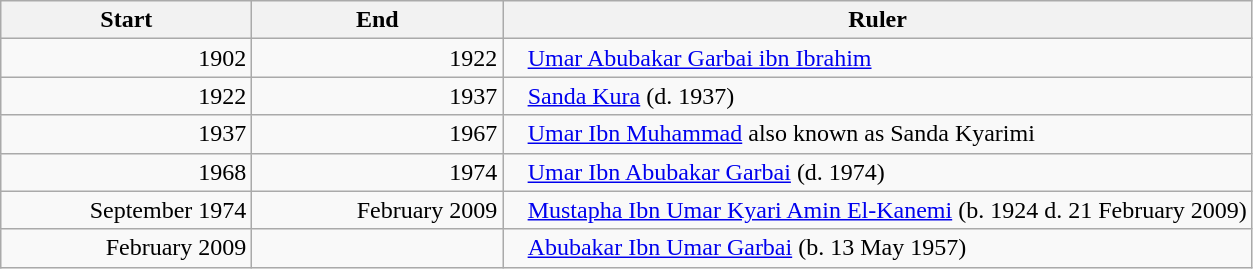<table class=wikitable style="text-align:right;">
<tr>
<th style="width:10em;">Start</th>
<th style="width:10em;">End</th>
<th>Ruler</th>
</tr>
<tr>
<td>1902</td>
<td>1922</td>
<td style="text-align:left;padding-left:1em;"><a href='#'>Umar Abubakar Garbai ibn Ibrahim</a></td>
</tr>
<tr>
<td>1922</td>
<td>1937</td>
<td style="text-align:left;padding-left:1em;"><a href='#'>Sanda Kura</a> (d. 1937)</td>
</tr>
<tr>
<td>1937</td>
<td>1967</td>
<td style="text-align:left;padding-left:1em;"><a href='#'>Umar Ibn Muhammad</a> also known as Sanda Kyarimi</td>
</tr>
<tr>
<td>1968</td>
<td>1974</td>
<td style="text-align:left;padding-left:1em;"><a href='#'>Umar Ibn Abubakar Garbai</a> (d. 1974)</td>
</tr>
<tr>
<td>September 1974</td>
<td>February 2009</td>
<td style="text-align:left;padding-left:1em;"><a href='#'>Mustapha Ibn Umar Kyari Amin El-Kanemi</a> (b. 1924 d. 21 February 2009)</td>
</tr>
<tr>
<td>February 2009</td>
<td></td>
<td style="text-align:left;padding-left:1em;"><a href='#'>Abubakar Ibn Umar Garbai</a> (b. 13 May 1957)</td>
</tr>
</table>
